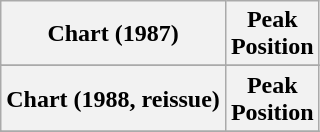<table class="wikitable">
<tr>
<th>Chart (1987)</th>
<th>Peak<br>Position</th>
</tr>
<tr>
</tr>
<tr>
<th>Chart (1988, reissue)</th>
<th>Peak<br>Position</th>
</tr>
<tr>
</tr>
<tr>
</tr>
<tr>
</tr>
<tr>
</tr>
<tr>
</tr>
</table>
